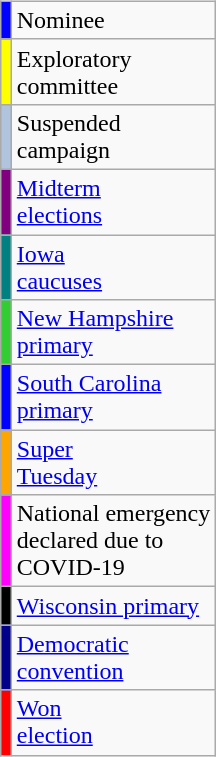<table style=margin:auto>
<tr valign=top>
<td></td>
<td><br><table class=wikitable>
<tr>
<td style=background:#00f></td>
<td>Nominee</td>
</tr>
<tr>
<td style=background:#ff0></td>
<td>Exploratory<br>committee</td>
</tr>
<tr>
<td style=background:#B0C4DE></td>
<td>Suspended<br>campaign</td>
</tr>
<tr>
<td style=background:purple></td>
<td><a href='#'>Midterm<br>elections</a></td>
</tr>
<tr>
<td style=background:teal></td>
<td><a href='#'>Iowa<br>caucuses</a></td>
</tr>
<tr>
<td style=background:limeGreen></td>
<td><a href='#'>New Hampshire<br>primary</a></td>
</tr>
<tr>
<td style=background:blue></td>
<td><a href='#'>South Carolina<br>primary</a></td>
</tr>
<tr>
<td style=background:orange></td>
<td><a href='#'>Super<br>Tuesday</a></td>
</tr>
<tr>
<td style=background:magenta></td>
<td>National emergency <br>declared due to<br>COVID-19</td>
</tr>
<tr>
<td style=background:black></td>
<td><a href='#'>Wisconsin primary</a></td>
</tr>
<tr>
<td style=background:darkBlue></td>
<td><a href='#'>Democratic<br>convention</a></td>
</tr>
<tr>
<td style=background:red></td>
<td><a href='#'>Won<br>election</a></td>
</tr>
</table>
</td>
</tr>
</table>
